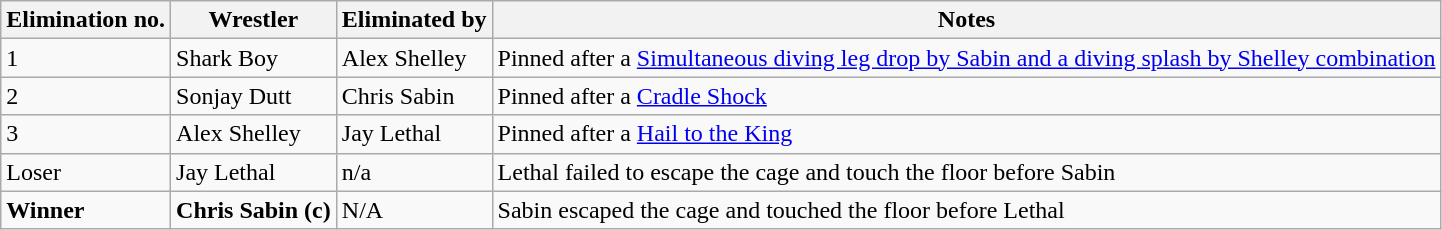<table class="wikitable sortable">
<tr>
<th>Elimination no.</th>
<th>Wrestler</th>
<th>Eliminated by</th>
<th>Notes</th>
</tr>
<tr>
<td>1</td>
<td>Shark Boy</td>
<td>Alex Shelley</td>
<td>Pinned after a <a href='#'>Simultaneous diving leg drop by Sabin and a diving splash by Shelley combination</a></td>
</tr>
<tr>
<td>2</td>
<td>Sonjay Dutt</td>
<td>Chris Sabin</td>
<td>Pinned after a <a href='#'>Cradle Shock</a></td>
</tr>
<tr>
<td>3</td>
<td>Alex Shelley</td>
<td>Jay Lethal</td>
<td>Pinned after a <a href='#'>Hail to the King</a></td>
</tr>
<tr>
<td>Loser</td>
<td>Jay Lethal</td>
<td>n/a</td>
<td>Lethal failed to escape the cage and touch the floor before Sabin</td>
</tr>
<tr>
<td><strong>Winner</strong></td>
<td><strong>Chris Sabin (c)</strong></td>
<td>N/A</td>
<td>Sabin escaped the cage and touched the floor before Lethal</td>
</tr>
</table>
